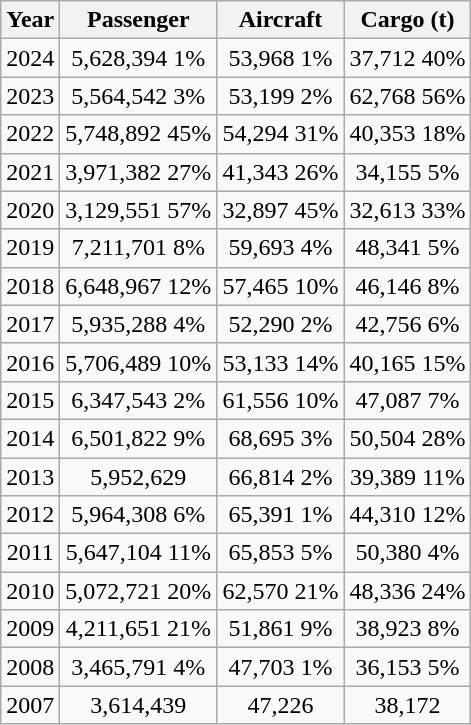<table class="wikitable sortable">
<tr>
<th>Year</th>
<th>Passenger</th>
<th>Aircraft</th>
<th>Cargo (t)</th>
</tr>
<tr style="text-align:center;">
<td>2024</td>
<td style="text-align:center;">5,628,394  1%</td>
<td>53,968  1%</td>
<td>37,712  40%</td>
</tr>
<tr style="text-align:center;">
<td>2023</td>
<td style="text-align:center;">5,564,542  3%</td>
<td>53,199  2%</td>
<td>62,768  56%</td>
</tr>
<tr style="text-align:center;">
<td>2022</td>
<td style="text-align:center;">5,748,892  45%</td>
<td>54,294  31%</td>
<td>40,353  18%</td>
</tr>
<tr style="text-align:center;">
<td>2021</td>
<td style="text-align:center;">3,971,382  27%</td>
<td>41,343  26%</td>
<td>34,155  5%</td>
</tr>
<tr style="text-align:center;">
<td>2020</td>
<td style="text-align:center;">3,129,551  57%</td>
<td>32,897  45%</td>
<td>32,613  33%</td>
</tr>
<tr style="text-align:center;">
<td>2019</td>
<td style="text-align:center;">7,211,701  8%</td>
<td>59,693  4%</td>
<td>48,341  5%</td>
</tr>
<tr style="text-align:center;">
<td>2018</td>
<td style="text-align:center;">6,648,967  12%</td>
<td>57,465  10%</td>
<td>46,146  8%</td>
</tr>
<tr style="text-align:center;">
<td>2017</td>
<td style="text-align:center;">5,935,288  4%</td>
<td>52,290  2%</td>
<td>42,756  6%</td>
</tr>
<tr style="text-align:center;">
<td>2016</td>
<td style="text-align:center;">5,706,489  10%</td>
<td>53,133  14%</td>
<td>40,165  15%</td>
</tr>
<tr style="text-align:center;">
<td>2015</td>
<td style="text-align:center;">6,347,543  2%</td>
<td>61,556  10%</td>
<td>47,087  7%</td>
</tr>
<tr style="text-align:center;">
<td>2014</td>
<td style="text-align:center;">6,501,822  9%</td>
<td>68,695  3%</td>
<td>50,504  28%</td>
</tr>
<tr style="text-align:center;">
<td>2013</td>
<td style="text-align:center;">5,952,629 </td>
<td>66,814  2%</td>
<td>39,389  11%</td>
</tr>
<tr style="text-align:center;">
<td>2012</td>
<td style="text-align:center;">5,964,308  6%</td>
<td>65,391  1%</td>
<td>44,310  12%</td>
</tr>
<tr style="text-align:center;">
<td>2011</td>
<td style="text-align:center;">5,647,104  11%</td>
<td>65,853  5%</td>
<td>50,380  4%</td>
</tr>
<tr style="text-align:center;">
<td>2010</td>
<td style="text-align:center;">5,072,721  20%</td>
<td>62,570  21%</td>
<td>48,336  24%</td>
</tr>
<tr style="text-align:center;">
<td>2009</td>
<td style="text-align:center;">4,211,651  21%</td>
<td>51,861  9%</td>
<td>38,923  8%</td>
</tr>
<tr style="text-align:center;">
<td>2008</td>
<td style="text-align:center;">3,465,791  4%</td>
<td>47,703  1%</td>
<td>36,153  5%</td>
</tr>
<tr style="text-align:center;">
<td>2007</td>
<td style="text-align:center;">3,614,439</td>
<td>47,226</td>
<td>38,172</td>
</tr>
</table>
